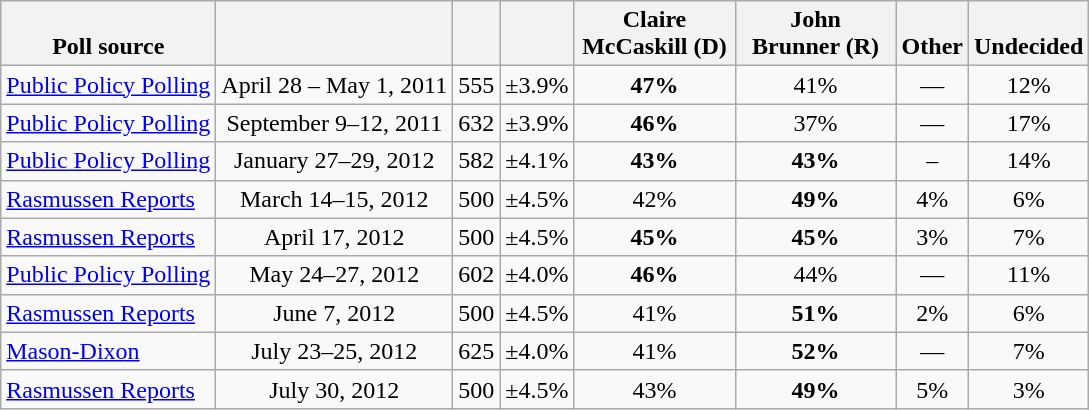<table class="wikitable" style="text-align:center">
<tr valign= bottom>
<th>Poll source</th>
<th></th>
<th></th>
<th></th>
<th style="width:100px;">Claire<br>McCaskill (D)</th>
<th style="width:100px;">John<br>Brunner (R)</th>
<th>Other</th>
<th>Undecided</th>
</tr>
<tr>
<td align=left><a href='#'>Public Policy Polling</a></td>
<td>April 28 – May 1, 2011</td>
<td>555</td>
<td>±3.9%</td>
<td><strong>47%</strong></td>
<td>41%</td>
<td>—</td>
<td>12%</td>
</tr>
<tr>
<td align=left><a href='#'>Public Policy Polling</a></td>
<td>September 9–12, 2011</td>
<td>632</td>
<td>±3.9%</td>
<td><strong>46%</strong></td>
<td>37%</td>
<td>—</td>
<td>17%</td>
</tr>
<tr>
<td align=left><a href='#'>Public Policy Polling</a></td>
<td>January 27–29, 2012</td>
<td>582</td>
<td>±4.1%</td>
<td><strong>43%</strong></td>
<td><strong>43%</strong></td>
<td>–</td>
<td>14%</td>
</tr>
<tr>
<td align=left><a href='#'>Rasmussen Reports</a></td>
<td>March 14–15, 2012</td>
<td>500</td>
<td>±4.5%</td>
<td>42%</td>
<td><strong>49%</strong></td>
<td>4%</td>
<td>6%</td>
</tr>
<tr>
<td align=left><a href='#'>Rasmussen Reports</a></td>
<td>April 17, 2012</td>
<td>500</td>
<td>±4.5%</td>
<td><strong>45%</strong></td>
<td><strong>45%</strong></td>
<td>3%</td>
<td>7%</td>
</tr>
<tr>
<td align=left><a href='#'>Public Policy Polling</a></td>
<td>May 24–27, 2012</td>
<td>602</td>
<td>±4.0%</td>
<td><strong>46%</strong></td>
<td>44%</td>
<td>—</td>
<td>11%</td>
</tr>
<tr>
<td align=left><a href='#'>Rasmussen Reports</a></td>
<td>June 7, 2012</td>
<td>500</td>
<td>±4.5%</td>
<td>41%</td>
<td><strong>51%</strong></td>
<td>2%</td>
<td>6%</td>
</tr>
<tr>
<td align=left><a href='#'>Mason-Dixon</a></td>
<td>July 23–25, 2012</td>
<td>625</td>
<td>±4.0%</td>
<td>41%</td>
<td><strong>52%</strong></td>
<td>—</td>
<td>7%</td>
</tr>
<tr>
<td align=left><a href='#'>Rasmussen Reports</a></td>
<td>July 30, 2012</td>
<td>500</td>
<td>±4.5%</td>
<td>43%</td>
<td><strong>49%</strong></td>
<td>5%</td>
<td>3%</td>
</tr>
</table>
